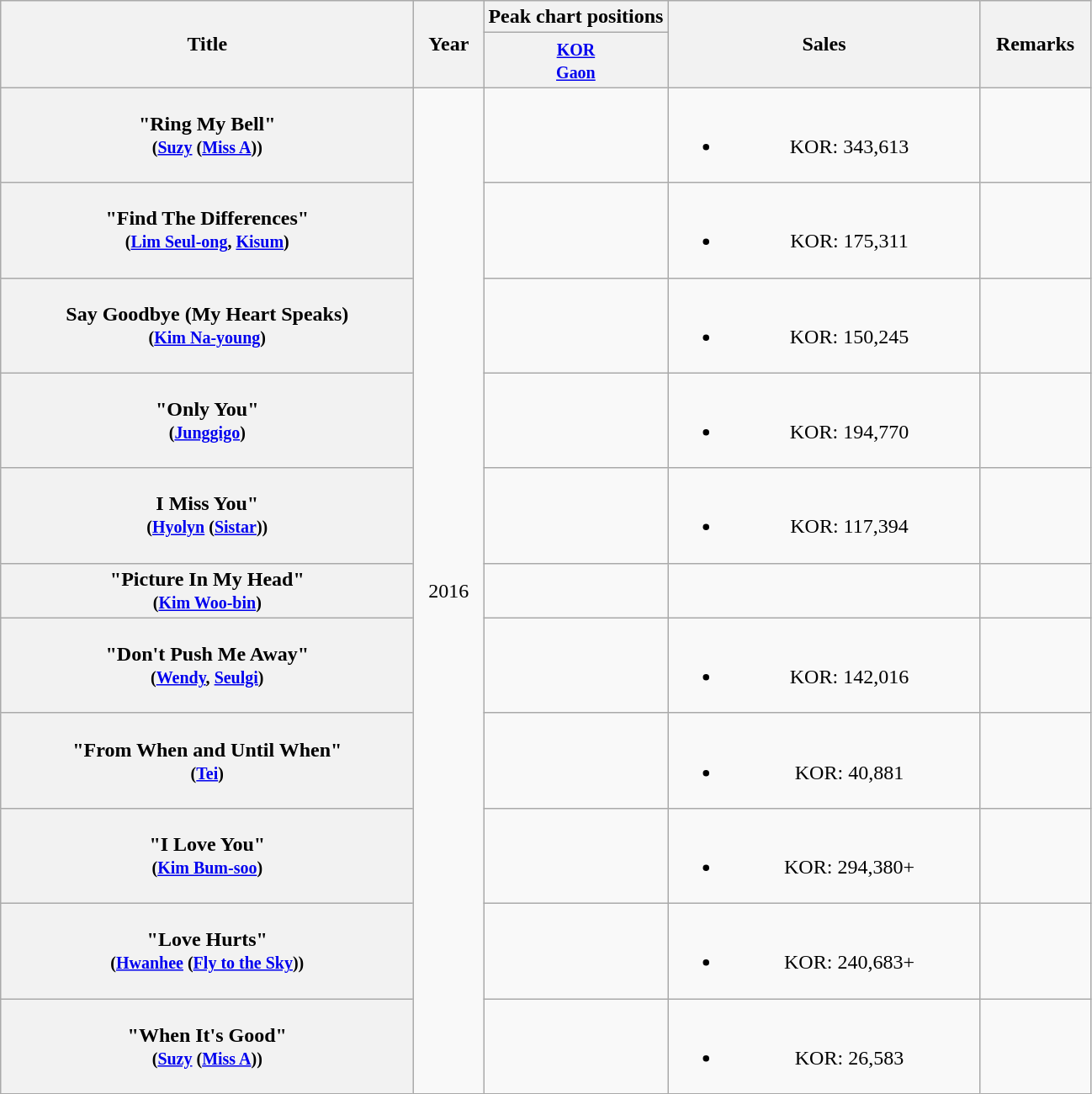<table class="wikitable plainrowheaders" style="text-align:center;">
<tr>
<th scope="col" rowspan="2" style="width:20em;">Title</th>
<th scope="col" rowspan="2" style="width:3em;">Year</th>
<th scope="col">Peak chart positions</th>
<th scope="col" rowspan="2" style="width:15em;">Sales</th>
<th scope="col" rowspan="2" style="width:5em;">Remarks</th>
</tr>
<tr>
<th><small><a href='#'>KOR</a></small><br><small><a href='#'>Gaon</a></small></th>
</tr>
<tr>
<th scope="row">"Ring My Bell"<br><small>(<a href='#'>Suzy</a> (<a href='#'>Miss A</a>))</small></th>
<td rowspan="11">2016</td>
<td></td>
<td><br><ul><li>KOR: 343,613</li></ul></td>
<td></td>
</tr>
<tr>
<th scope="row">"Find The Differences"<br><small>(<a href='#'>Lim Seul-ong</a>, <a href='#'>Kisum</a>)</small></th>
<td></td>
<td><br><ul><li>KOR: 175,311</li></ul></td>
<td></td>
</tr>
<tr>
<th scope="row">Say Goodbye (My Heart Speaks)<br><small>(<a href='#'>Kim Na-young</a>)</small></th>
<td></td>
<td><br><ul><li>KOR: 150,245</li></ul></td>
<td></td>
</tr>
<tr>
<th scope="row">"Only You"<br><small>(<a href='#'>Junggigo</a>)</small></th>
<td></td>
<td><br><ul><li>KOR: 194,770</li></ul></td>
<td></td>
</tr>
<tr>
<th scope="row">I Miss You"<br><small>(<a href='#'>Hyolyn</a> (<a href='#'>Sistar</a>))</small></th>
<td></td>
<td><br><ul><li>KOR: 117,394</li></ul></td>
<td></td>
</tr>
<tr>
<th scope="row">"Picture In My Head"<br><small>(<a href='#'>Kim Woo-bin</a>)</small></th>
<td></td>
<td></td>
<td></td>
</tr>
<tr>
<th scope="row">"Don't Push Me Away"<br><small>(<a href='#'>Wendy</a>, <a href='#'>Seulgi</a>)</small></th>
<td></td>
<td><br><ul><li>KOR: 142,016</li></ul></td>
<td></td>
</tr>
<tr>
<th scope="row">"From When and Until When"<br><small>(<a href='#'>Tei</a>)</small></th>
<td></td>
<td><br><ul><li>KOR: 40,881</li></ul></td>
<td></td>
</tr>
<tr>
<th scope="row">"I Love You"<br><small>(<a href='#'>Kim Bum-soo</a>)</small></th>
<td></td>
<td><br><ul><li>KOR: 294,380+</li></ul></td>
<td></td>
</tr>
<tr>
<th scope="row">"Love Hurts"<br><small>(<a href='#'>Hwanhee</a> (<a href='#'>Fly to the Sky</a>))</small></th>
<td></td>
<td><br><ul><li>KOR: 240,683+</li></ul></td>
<td></td>
</tr>
<tr>
<th scope="row">"When It's Good"<br><small>(<a href='#'>Suzy</a> (<a href='#'>Miss A</a>))</small></th>
<td></td>
<td><br><ul><li>KOR: 26,583</li></ul></td>
<td></td>
</tr>
</table>
